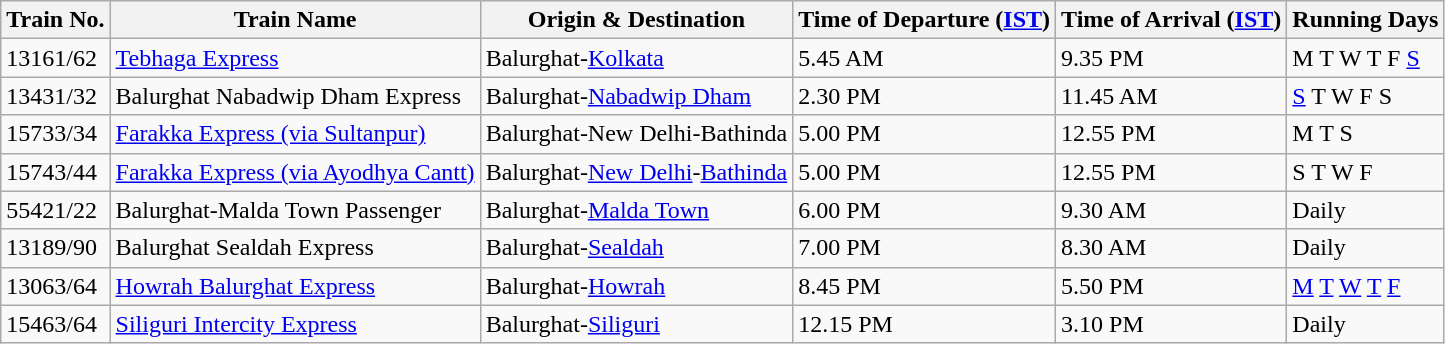<table class="wikitable">
<tr>
<th>Train No.</th>
<th>Train Name</th>
<th>Origin & Destination </th>
<th>Time of Departure (<a href='#'>IST</a>)</th>
<th>Time of Arrival (<a href='#'>IST</a>)</th>
<th>Running Days</th>
</tr>
<tr>
<td>13161/62</td>
<td><a href='#'>Tebhaga Express</a></td>
<td>Balurghat-<a href='#'>Kolkata</a></td>
<td>5.45 AM</td>
<td>9.35 PM</td>
<td>M T W T F <a href='#'>S</a></td>
</tr>
<tr>
<td>13431/32</td>
<td>Balurghat Nabadwip Dham Express</td>
<td>Balurghat-<a href='#'>Nabadwip Dham</a></td>
<td>2.30 PM</td>
<td>11.45 AM</td>
<td><a href='#'>S</a> T W F S</td>
</tr>
<tr>
<td>15733/34</td>
<td><a href='#'>Farakka Express (via Sultanpur)</a></td>
<td>Balurghat-New Delhi-Bathinda</td>
<td>5.00 PM</td>
<td>12.55 PM</td>
<td>M T S</td>
</tr>
<tr>
<td>15743/44</td>
<td><a href='#'>Farakka Express (via Ayodhya Cantt)</a></td>
<td>Balurghat-<a href='#'>New Delhi</a>-<a href='#'>Bathinda</a></td>
<td>5.00 PM</td>
<td>12.55 PM</td>
<td>S T W F</td>
</tr>
<tr>
<td>55421/22</td>
<td>Balurghat-Malda Town Passenger</td>
<td>Balurghat-<a href='#'>Malda Town</a></td>
<td>6.00 PM</td>
<td>9.30 AM</td>
<td>Daily</td>
</tr>
<tr>
<td>13189/90</td>
<td>Balurghat Sealdah Express</td>
<td>Balurghat-<a href='#'>Sealdah</a></td>
<td>7.00 PM</td>
<td>8.30 AM</td>
<td>Daily</td>
</tr>
<tr>
<td>13063/64</td>
<td><a href='#'>Howrah Balurghat Express</a></td>
<td>Balurghat-<a href='#'>Howrah</a></td>
<td>8.45 PM</td>
<td>5.50 PM</td>
<td><a href='#'>M</a> <a href='#'>T</a> <a href='#'>W</a> <a href='#'>T</a> <a href='#'>F</a></td>
</tr>
<tr>
<td>15463/64</td>
<td><a href='#'> Siliguri Intercity Express</a></td>
<td>Balurghat-<a href='#'>Siliguri</a></td>
<td>12.15 PM</td>
<td>3.10 PM</td>
<td>Daily</td>
</tr>
</table>
